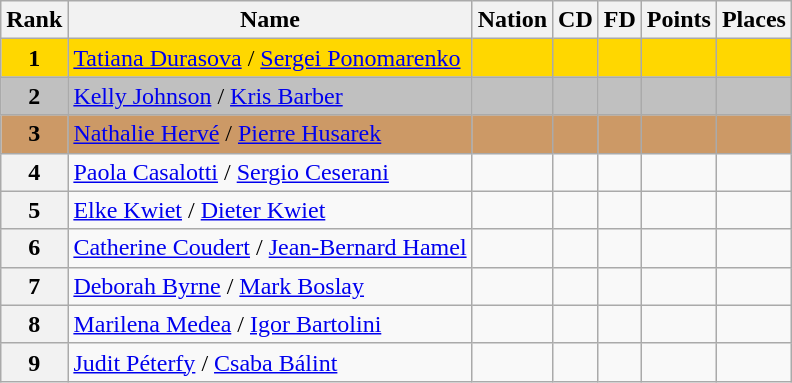<table class="wikitable">
<tr>
<th>Rank</th>
<th>Name</th>
<th>Nation</th>
<th>CD</th>
<th>FD</th>
<th>Points</th>
<th>Places</th>
</tr>
<tr bgcolor=gold>
<td align=center><strong>1</strong></td>
<td><a href='#'>Tatiana Durasova</a> / <a href='#'>Sergei Ponomarenko</a></td>
<td></td>
<td></td>
<td></td>
<td></td>
<td></td>
</tr>
<tr bgcolor=silver>
<td align=center><strong>2</strong></td>
<td><a href='#'>Kelly Johnson</a> / <a href='#'>Kris Barber</a></td>
<td></td>
<td></td>
<td></td>
<td></td>
<td></td>
</tr>
<tr bgcolor=cc9966>
<td align=center><strong>3</strong></td>
<td><a href='#'>Nathalie Hervé</a> / <a href='#'>Pierre Husarek</a></td>
<td></td>
<td></td>
<td></td>
<td></td>
<td></td>
</tr>
<tr>
<th>4</th>
<td><a href='#'>Paola Casalotti</a> / <a href='#'>Sergio Ceserani</a></td>
<td></td>
<td></td>
<td></td>
<td></td>
<td></td>
</tr>
<tr>
<th>5</th>
<td><a href='#'>Elke Kwiet</a> / <a href='#'>Dieter Kwiet</a></td>
<td></td>
<td></td>
<td></td>
<td></td>
<td></td>
</tr>
<tr>
<th>6</th>
<td><a href='#'>Catherine Coudert</a> / <a href='#'>Jean-Bernard Hamel</a></td>
<td></td>
<td></td>
<td></td>
<td></td>
<td></td>
</tr>
<tr>
<th>7</th>
<td><a href='#'>Deborah Byrne</a> / <a href='#'>Mark Boslay</a></td>
<td></td>
<td></td>
<td></td>
<td></td>
<td></td>
</tr>
<tr>
<th>8</th>
<td><a href='#'>Marilena Medea</a> / <a href='#'>Igor Bartolini</a></td>
<td></td>
<td></td>
<td></td>
<td></td>
<td></td>
</tr>
<tr>
<th>9</th>
<td><a href='#'>Judit Péterfy</a> / <a href='#'>Csaba Bálint</a></td>
<td></td>
<td></td>
<td></td>
<td></td>
<td></td>
</tr>
</table>
